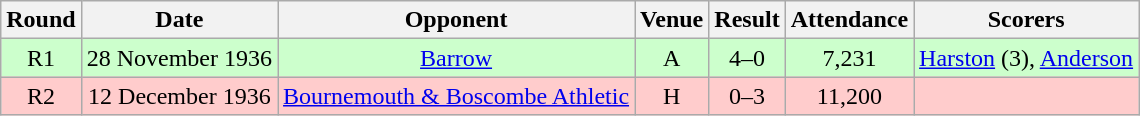<table class="wikitable" style="font-size:100%; text-align:center">
<tr>
<th>Round</th>
<th>Date</th>
<th>Opponent</th>
<th>Venue</th>
<th>Result</th>
<th>Attendance</th>
<th>Scorers</th>
</tr>
<tr style="background-color: #CCFFCC;">
<td>R1</td>
<td>28 November 1936</td>
<td><a href='#'>Barrow</a></td>
<td>A</td>
<td>4–0</td>
<td>7,231</td>
<td><a href='#'>Harston</a> (3), <a href='#'>Anderson</a></td>
</tr>
<tr style="background-color: #FFCCCC;">
<td>R2</td>
<td>12 December 1936</td>
<td><a href='#'>Bournemouth & Boscombe Athletic</a></td>
<td>H</td>
<td>0–3</td>
<td>11,200</td>
<td></td>
</tr>
</table>
